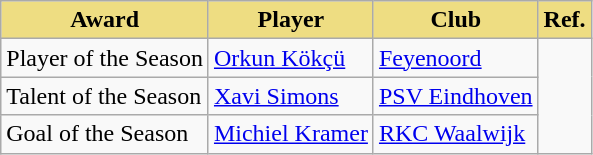<table class="wikitable">
<tr>
<th style="background-color: #eedd82">Award</th>
<th style="background-color: #eedd82">Player</th>
<th style="background-color: #eedd82">Club</th>
<th style="background-color: #eedd82">Ref.</th>
</tr>
<tr>
<td>Player of the Season</td>
<td> <a href='#'>Orkun Kökçü</a></td>
<td><a href='#'>Feyenoord</a></td>
<td rowspan="3"></td>
</tr>
<tr>
<td>Talent of the Season</td>
<td> <a href='#'>Xavi Simons</a></td>
<td><a href='#'>PSV Eindhoven</a></td>
</tr>
<tr>
<td>Goal of the Season</td>
<td> <a href='#'>Michiel Kramer</a></td>
<td><a href='#'>RKC Waalwijk</a></td>
</tr>
</table>
